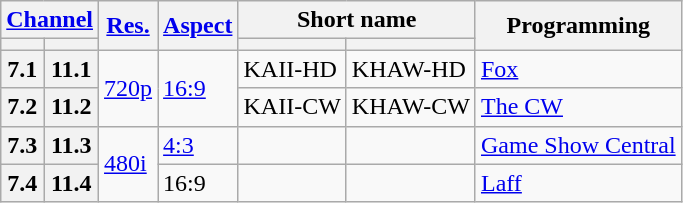<table class="wikitable">
<tr>
<th scope = "col" colspan="2"><a href='#'>Channel</a></th>
<th scope = "col" rowspan="2"><a href='#'>Res.</a></th>
<th scope = "col" rowspan="2"><a href='#'>Aspect</a></th>
<th scope = "col" colspan="2">Short name</th>
<th scope = "col" rowspan="2">Programming</th>
</tr>
<tr>
<th scope = "col"></th>
<th></th>
<th></th>
<th></th>
</tr>
<tr>
<th scope = "row">7.1</th>
<th>11.1</th>
<td rowspan=2><a href='#'>720p</a></td>
<td rowspan=2><a href='#'>16:9</a></td>
<td>KAII-HD</td>
<td>KHAW-HD</td>
<td><a href='#'>Fox</a></td>
</tr>
<tr>
<th scope = "row">7.2</th>
<th>11.2</th>
<td>KAII-CW</td>
<td>KHAW-CW</td>
<td><a href='#'>The CW</a></td>
</tr>
<tr>
<th scope = "row">7.3</th>
<th>11.3</th>
<td rowspan=2><a href='#'>480i</a></td>
<td><a href='#'>4:3</a></td>
<td></td>
<td></td>
<td><a href='#'>Game Show Central</a></td>
</tr>
<tr>
<th scope = "row">7.4</th>
<th>11.4</th>
<td>16:9</td>
<td></td>
<td></td>
<td><a href='#'>Laff</a></td>
</tr>
</table>
